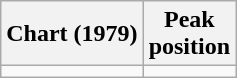<table class="wikitable sortable plainrowheaders">
<tr>
<th>Chart (1979)</th>
<th>Peak<br>position</th>
</tr>
<tr>
<td></td>
</tr>
</table>
